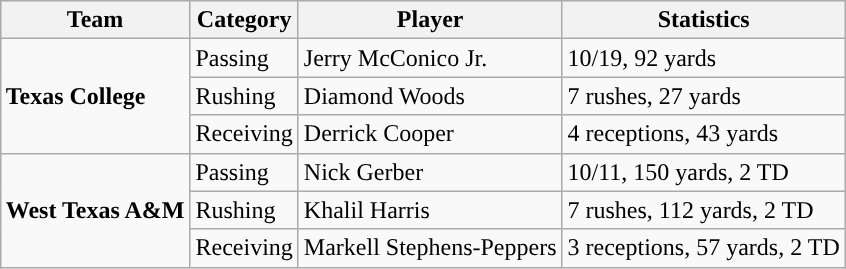<table class="wikitable" style="float: right;">
<tr>
<th>Team</th>
<th>Category</th>
<th>Player</th>
<th>Statistics</th>
</tr>
<tr>
<td rowspan=3><strong>Texas College</strong></td>
<td>Passing</td>
<td>Jerry McConico Jr.</td>
<td>10/19, 92 yards</td>
</tr>
<tr>
<td>Rushing</td>
<td>Diamond Woods</td>
<td>7 rushes, 27 yards</td>
</tr>
<tr>
<td>Receiving</td>
<td>Derrick Cooper</td>
<td>4 receptions, 43 yards</td>
</tr>
<tr>
<td rowspan=3><strong>West Texas A&M</strong></td>
<td>Passing</td>
<td>Nick Gerber</td>
<td>10/11, 150 yards, 2 TD</td>
</tr>
<tr>
<td>Rushing</td>
<td>Khalil Harris</td>
<td>7 rushes, 112 yards, 2 TD</td>
</tr>
<tr>
<td>Receiving</td>
<td>Markell Stephens-Peppers</td>
<td>3 receptions, 57 yards, 2 TD</td>
</tr>
</table>
